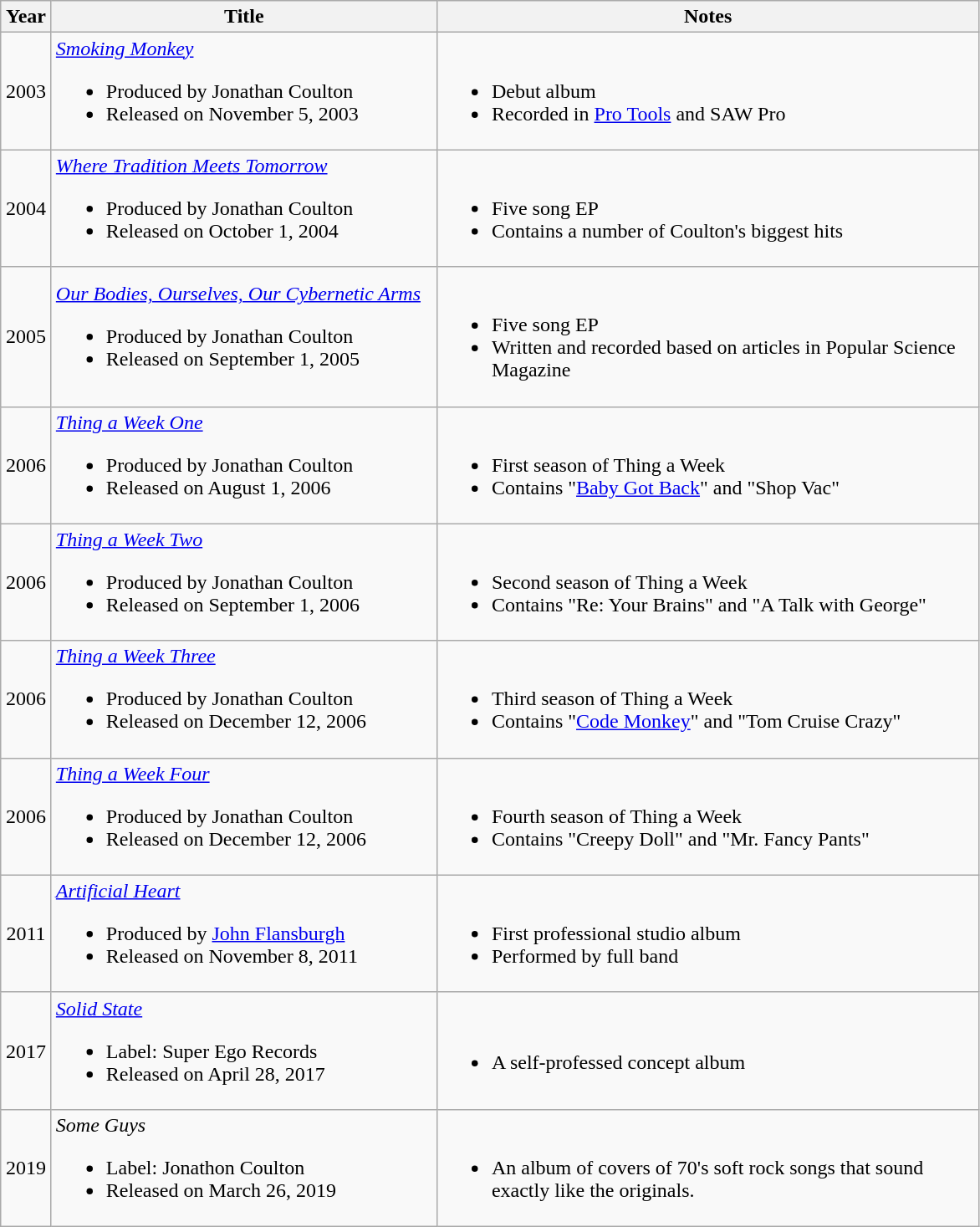<table class="wikitable">
<tr>
<th style="width:33px;">Year</th>
<th style="width:300px;">Title</th>
<th style="width:425px;">Notes</th>
</tr>
<tr>
<td style="text-align:center;">2003</td>
<td><em><a href='#'>Smoking Monkey</a></em><br><ul><li>Produced by Jonathan Coulton</li><li>Released on November 5, 2003</li></ul></td>
<td><br><ul><li>Debut album</li><li>Recorded in <a href='#'>Pro Tools</a> and SAW Pro</li></ul></td>
</tr>
<tr>
<td style="text-align:center;">2004</td>
<td><em><a href='#'>Where Tradition Meets Tomorrow</a></em><br><ul><li>Produced by Jonathan Coulton</li><li>Released on October 1, 2004</li></ul></td>
<td><br><ul><li>Five song EP</li><li>Contains a number of Coulton's biggest hits</li></ul></td>
</tr>
<tr>
<td style="text-align:center;">2005</td>
<td><em><a href='#'>Our Bodies, Ourselves, Our Cybernetic Arms</a></em><br><ul><li>Produced by Jonathan Coulton</li><li>Released on September 1, 2005</li></ul></td>
<td><br><ul><li>Five song EP</li><li>Written and recorded based on articles in Popular Science Magazine</li></ul></td>
</tr>
<tr>
<td style="text-align:center;">2006</td>
<td><em><a href='#'>Thing a Week One</a></em><br><ul><li>Produced by Jonathan Coulton</li><li>Released on August 1, 2006</li></ul></td>
<td><br><ul><li>First season of Thing a Week</li><li>Contains "<a href='#'>Baby Got Back</a>" and "Shop Vac"</li></ul></td>
</tr>
<tr>
<td style="text-align:center;">2006</td>
<td><em><a href='#'>Thing a Week Two</a></em><br><ul><li>Produced by Jonathan Coulton</li><li>Released on September 1, 2006</li></ul></td>
<td><br><ul><li>Second season of Thing a Week</li><li>Contains "Re: Your Brains" and "A Talk with George"</li></ul></td>
</tr>
<tr>
<td style="text-align:center;">2006</td>
<td><em><a href='#'>Thing a Week Three</a></em><br><ul><li>Produced by Jonathan Coulton</li><li>Released on December 12, 2006</li></ul></td>
<td><br><ul><li>Third season of Thing a Week</li><li>Contains "<a href='#'>Code Monkey</a>" and "Tom Cruise Crazy"</li></ul></td>
</tr>
<tr>
<td style="text-align:center;">2006</td>
<td><em><a href='#'>Thing a Week Four</a></em><br><ul><li>Produced by Jonathan Coulton</li><li>Released on December 12, 2006</li></ul></td>
<td><br><ul><li>Fourth season of Thing a Week</li><li>Contains "Creepy Doll" and "Mr. Fancy Pants"</li></ul></td>
</tr>
<tr>
<td style="text-align:center;">2011</td>
<td><em><a href='#'>Artificial Heart</a></em><br><ul><li>Produced by <a href='#'>John Flansburgh</a></li><li>Released on November 8, 2011</li></ul></td>
<td><br><ul><li>First professional studio album</li><li>Performed by full band</li></ul></td>
</tr>
<tr>
<td style="text-align:center;">2017</td>
<td><em><a href='#'>Solid State</a></em><br><ul><li>Label: Super Ego Records</li><li>Released on April 28, 2017</li></ul></td>
<td><br><ul><li>A self-professed concept album</li></ul></td>
</tr>
<tr>
<td style="text-align:center;">2019</td>
<td><em>Some Guys</em><br><ul><li>Label: Jonathon Coulton</li><li>Released on March 26, 2019</li></ul></td>
<td><br><ul><li>An album of covers of 70's soft rock songs that sound exactly like the originals.</li></ul></td>
</tr>
</table>
